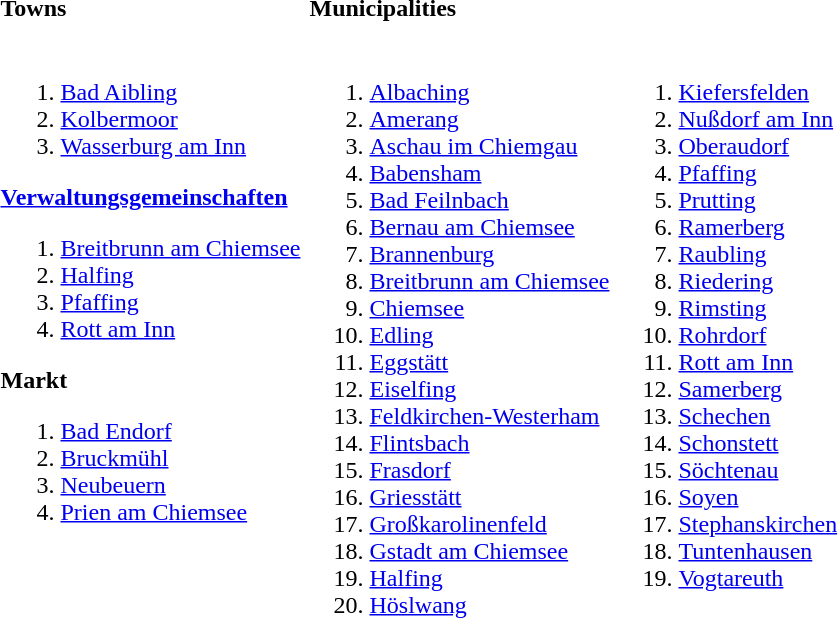<table>
<tr>
<th align=left width=33%>Towns</th>
<th align=left width=33%>Municipalities</th>
<th align=left width=33%></th>
</tr>
<tr valign=top>
<td><br><ol><li><a href='#'>Bad Aibling</a></li><li><a href='#'>Kolbermoor</a></li><li><a href='#'>Wasserburg am Inn</a></li></ol><strong><a href='#'>Verwaltungsgemeinschaften</a></strong><ol><li><a href='#'>Breitbrunn am Chiemsee</a></li><li><a href='#'>Halfing</a></li><li><a href='#'>Pfaffing</a></li><li><a href='#'>Rott am Inn</a></li></ol><strong>Markt</strong><ol><li><a href='#'>Bad Endorf</a></li><li><a href='#'>Bruckmühl</a></li><li><a href='#'>Neubeuern</a></li><li><a href='#'>Prien am Chiemsee</a></li></ol></td>
<td><br><ol><li><a href='#'>Albaching</a></li><li><a href='#'>Amerang</a></li><li><a href='#'>Aschau im Chiemgau</a></li><li><a href='#'>Babensham</a></li><li><a href='#'>Bad Feilnbach</a></li><li><a href='#'>Bernau am Chiemsee</a></li><li><a href='#'>Brannenburg</a></li><li><a href='#'>Breitbrunn am Chiemsee</a></li><li><a href='#'>Chiemsee</a></li><li><a href='#'>Edling</a></li><li><a href='#'>Eggstätt</a></li><li><a href='#'>Eiselfing</a></li><li><a href='#'>Feldkirchen-Westerham</a></li><li><a href='#'>Flintsbach</a></li><li><a href='#'>Frasdorf</a></li><li><a href='#'>Griesstätt</a></li><li><a href='#'>Großkarolinenfeld</a></li><li><a href='#'>Gstadt am Chiemsee</a></li><li><a href='#'>Halfing</a></li><li><a href='#'>Höslwang</a></li></ol></td>
<td><br><ol>
<li> <a href='#'>Kiefersfelden</a>
<li> <a href='#'>Nußdorf am Inn</a>
<li> <a href='#'>Oberaudorf</a>
<li> <a href='#'>Pfaffing</a>
<li> <a href='#'>Prutting</a>
<li> <a href='#'>Ramerberg</a>
<li> <a href='#'>Raubling</a>
<li> <a href='#'>Riedering</a>
<li> <a href='#'>Rimsting</a>
<li> <a href='#'>Rohrdorf</a>
<li> <a href='#'>Rott am Inn</a>
<li> <a href='#'>Samerberg</a>
<li> <a href='#'>Schechen</a>
<li> <a href='#'>Schonstett</a>
<li> <a href='#'>Söchtenau</a>
<li> <a href='#'>Soyen</a>
<li> <a href='#'>Stephanskirchen</a>
<li> <a href='#'>Tuntenhausen</a>
<li> <a href='#'>Vogtareuth</a>
</ol></td>
</tr>
</table>
